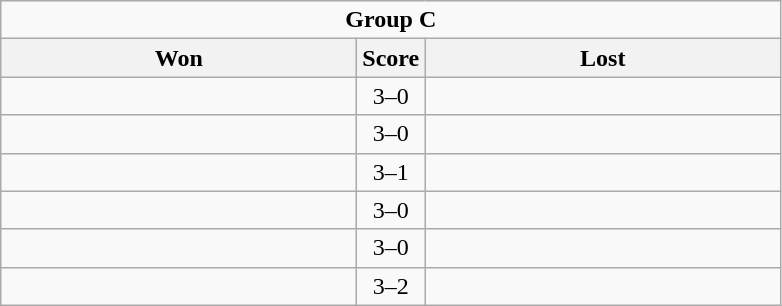<table class="wikitable" style="text-align: center;">
<tr>
<td colspan="3"><strong>Group C</strong></td>
</tr>
<tr>
<th scope="col" style="width: 230px;">Won</th>
<th scope="col" style="width: 30px;">Score</th>
<th scope="col" style="width: 230px;">Lost</th>
</tr>
<tr>
<td></td>
<td>3–0</td>
<td></td>
</tr>
<tr>
<td></td>
<td>3–0</td>
<td></td>
</tr>
<tr>
<td></td>
<td>3–1</td>
<td></td>
</tr>
<tr>
<td></td>
<td>3–0</td>
<td></td>
</tr>
<tr>
<td></td>
<td>3–0</td>
<td></td>
</tr>
<tr>
<td></td>
<td>3–2</td>
<td></td>
</tr>
</table>
